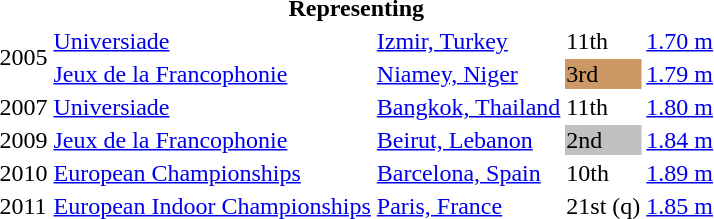<table>
<tr>
<th colspan="6">Representing </th>
</tr>
<tr>
<td rowspan=2>2005</td>
<td><a href='#'>Universiade</a></td>
<td><a href='#'>Izmir, Turkey</a></td>
<td>11th</td>
<td><a href='#'>1.70 m</a></td>
</tr>
<tr>
<td><a href='#'>Jeux de la Francophonie</a></td>
<td><a href='#'>Niamey, Niger</a></td>
<td bgcolor="cc9966">3rd</td>
<td><a href='#'>1.79 m</a></td>
</tr>
<tr>
<td>2007</td>
<td><a href='#'>Universiade</a></td>
<td><a href='#'>Bangkok, Thailand</a></td>
<td>11th</td>
<td><a href='#'>1.80 m</a></td>
</tr>
<tr>
<td>2009</td>
<td><a href='#'>Jeux de la Francophonie</a></td>
<td><a href='#'>Beirut, Lebanon</a></td>
<td bgcolor="silver">2nd</td>
<td><a href='#'>1.84 m</a></td>
</tr>
<tr>
<td>2010</td>
<td><a href='#'>European Championships</a></td>
<td><a href='#'>Barcelona, Spain</a></td>
<td>10th</td>
<td><a href='#'>1.89 m</a></td>
</tr>
<tr>
<td>2011</td>
<td><a href='#'>European Indoor Championships</a></td>
<td><a href='#'>Paris, France</a></td>
<td>21st (q)</td>
<td><a href='#'>1.85 m</a></td>
</tr>
</table>
